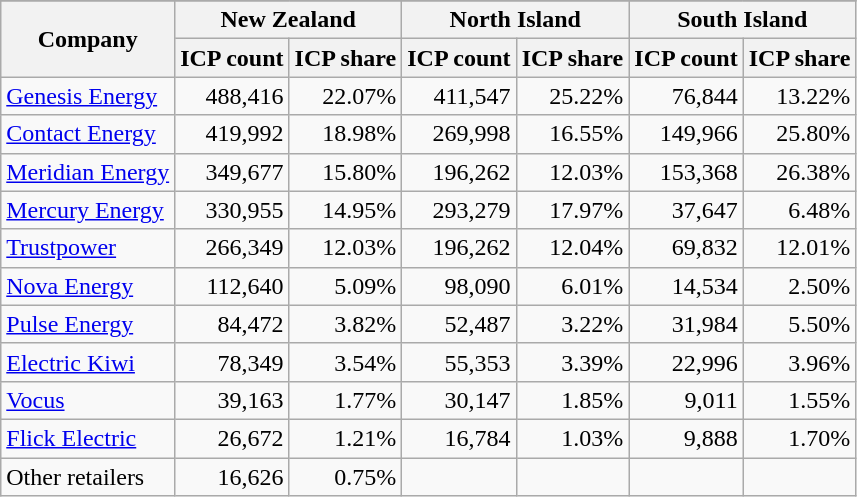<table class="wikitable sortable" style="text-align:right;">
<tr>
</tr>
<tr>
<th rowspan=2>Company</th>
<th colspan=2>New Zealand</th>
<th colspan=2>North Island</th>
<th colspan=2>South Island</th>
</tr>
<tr>
<th>ICP count</th>
<th>ICP share</th>
<th>ICP count</th>
<th>ICP share</th>
<th>ICP count</th>
<th>ICP share</th>
</tr>
<tr>
<td style="text-align:left;"><a href='#'>Genesis Energy</a></td>
<td>488,416</td>
<td>22.07%</td>
<td>411,547</td>
<td>25.22%</td>
<td>76,844</td>
<td>13.22%</td>
</tr>
<tr>
<td style="text-align:left;"><a href='#'>Contact Energy</a></td>
<td>419,992</td>
<td>18.98%</td>
<td>269,998</td>
<td>16.55%</td>
<td>149,966</td>
<td>25.80%</td>
</tr>
<tr>
<td style="text-align:left;"><a href='#'>Meridian Energy</a></td>
<td>349,677</td>
<td>15.80%</td>
<td>196,262</td>
<td>12.03%</td>
<td>153,368</td>
<td>26.38%</td>
</tr>
<tr>
<td style="text-align:left;"><a href='#'>Mercury Energy</a></td>
<td>330,955</td>
<td>14.95%</td>
<td>293,279</td>
<td>17.97%</td>
<td>37,647</td>
<td>6.48%</td>
</tr>
<tr>
<td style="text-align:left;"><a href='#'>Trustpower</a></td>
<td>266,349</td>
<td>12.03%</td>
<td>196,262</td>
<td>12.04%</td>
<td>69,832</td>
<td>12.01%</td>
</tr>
<tr>
<td style="text-align:left;"><a href='#'>Nova Energy</a></td>
<td>112,640</td>
<td>5.09%</td>
<td>98,090</td>
<td>6.01%</td>
<td>14,534</td>
<td>2.50%</td>
</tr>
<tr>
<td style="text-align:left;"><a href='#'>Pulse Energy</a></td>
<td>84,472</td>
<td>3.82%</td>
<td>52,487</td>
<td>3.22%</td>
<td>31,984</td>
<td>5.50%</td>
</tr>
<tr>
<td style="text-align:left;"><a href='#'>Electric Kiwi</a></td>
<td>78,349</td>
<td>3.54%</td>
<td>55,353</td>
<td>3.39%</td>
<td>22,996</td>
<td>3.96%</td>
</tr>
<tr>
<td style="text-align:left;"><a href='#'>Vocus</a></td>
<td>39,163</td>
<td>1.77%</td>
<td>30,147</td>
<td>1.85%</td>
<td>9,011</td>
<td>1.55%</td>
</tr>
<tr>
<td style="text-align:left;"><a href='#'>Flick Electric</a></td>
<td>26,672</td>
<td>1.21%</td>
<td>16,784</td>
<td>1.03%</td>
<td>9,888</td>
<td>1.70%</td>
</tr>
<tr>
<td style="text-align:left;">Other retailers</td>
<td>16,626</td>
<td>0.75%</td>
<td></td>
<td></td>
<td></td>
<td></td>
</tr>
</table>
